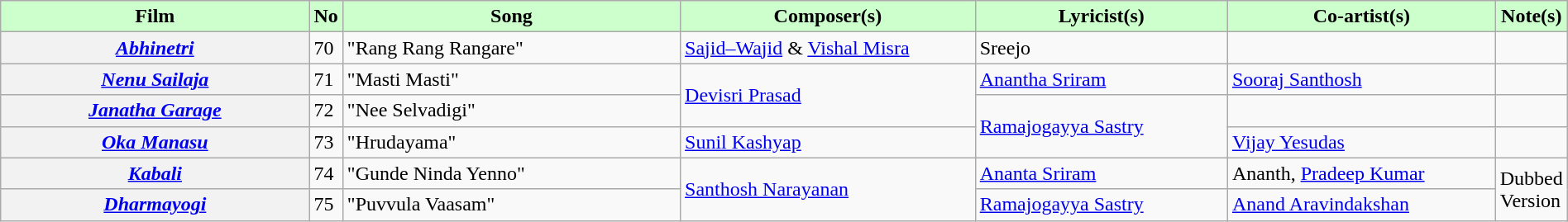<table class="wikitable plainrowheaders" width="100%" textcolor:#000;">
<tr style="background:#cfc; text-align:center;">
<td scope="col" width=21%><strong>Film</strong></td>
<td><strong>No</strong></td>
<td scope="col" width=23%><strong>Song</strong></td>
<td scope="col" width=20%><strong>Composer(s)</strong></td>
<td scope="col" width=17%><strong>Lyricist(s)</strong></td>
<td scope="col" width=18%><strong>Co-artist(s)</strong></td>
<td><strong>Note(s)</strong></td>
</tr>
<tr>
<th><em><a href='#'>Abhinetri</a></em></th>
<td>70</td>
<td>"Rang Rang Rangare"</td>
<td><a href='#'>Sajid–Wajid</a> & <a href='#'>Vishal Misra</a></td>
<td>Sreejo</td>
<td></td>
<td></td>
</tr>
<tr>
<th><em><a href='#'>Nenu Sailaja</a></em></th>
<td>71</td>
<td>"Masti Masti"</td>
<td rowspan="2"><a href='#'>Devisri Prasad</a></td>
<td><a href='#'>Anantha Sriram</a></td>
<td><a href='#'>Sooraj Santhosh</a></td>
<td></td>
</tr>
<tr>
<th><em><a href='#'>Janatha Garage</a></em></th>
<td>72</td>
<td>"Nee Selvadigi"</td>
<td rowspan="2"><a href='#'>Ramajogayya Sastry</a></td>
<td></td>
<td></td>
</tr>
<tr>
<th><em><a href='#'>Oka Manasu</a></em></th>
<td>73</td>
<td>"Hrudayama"</td>
<td><a href='#'>Sunil Kashyap</a></td>
<td><a href='#'>Vijay Yesudas</a></td>
<td></td>
</tr>
<tr>
<th><em><a href='#'>Kabali</a></em></th>
<td>74</td>
<td>"Gunde Ninda Yenno"</td>
<td rowspan="2"><a href='#'>Santhosh Narayanan</a></td>
<td><a href='#'>Ananta Sriram</a></td>
<td>Ananth, <a href='#'>Pradeep Kumar</a></td>
<td rowspan="2">Dubbed Version</td>
</tr>
<tr>
<th><em><a href='#'>Dharmayogi</a></em></th>
<td>75</td>
<td>"Puvvula Vaasam"</td>
<td><a href='#'>Ramajogayya Sastry</a></td>
<td><a href='#'>Anand Aravindakshan</a></td>
</tr>
</table>
